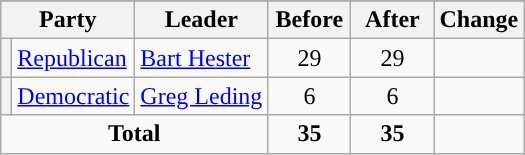<table class="wikitable" style="text-align:center;">
<tr>
</tr>
<tr>
<th colspan="2">Party</th>
<th>Leader</th>
<th style="width:3em">Before</th>
<th style="width:3em">After</th>
<th style="width:3em">Change</th>
</tr>
<tr>
<th style="background-color:"></th>
<td style="text-align:left;"><a href='#'>Republican</a></td>
<td style="text-align:left;"><a href='#'>Bart Hester</a></td>
<td>29</td>
<td>29</td>
<td></td>
</tr>
<tr>
<th style="background-color:"></th>
<td style="text-align:left;"><a href='#'>Democratic</a></td>
<td style="text-align:left;"><a href='#'>Greg Leding</a></td>
<td>6</td>
<td>6</td>
<td></td>
</tr>
<tr>
<td colspan="3"><strong>Total</strong></td>
<td><strong>35</strong></td>
<td><strong>35</strong></td>
<td></td>
</tr>
</table>
